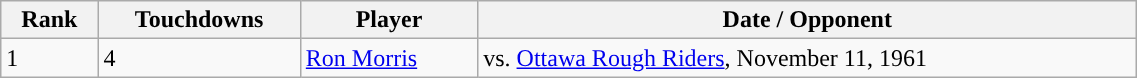<table class="wikitable" style="width:60%;">
<tr>
<th>Rank</th>
<th>Touchdowns</th>
<th>Player</th>
<th>Date / Opponent</th>
</tr>
<tr>
<td>1</td>
<td>4</td>
<td><a href='#'>Ron Morris</a></td>
<td>vs. <a href='#'>Ottawa Rough Riders</a>, November 11, 1961</td>
</tr>
</table>
